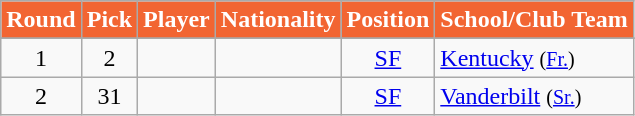<table class="wikitable">
<tr>
<th style="background:#F26532;color:#FFFFFF;">Round</th>
<th style="background:#F26532;color:#FFFFFF;">Pick</th>
<th style="background:#F26532;color:#FFFFFF;">Player</th>
<th style="background:#F26532;color:#FFFFFF;">Nationality</th>
<th style="background:#F26532;color:#FFFFFF;">Position</th>
<th style="background:#F26532;color:#FFFFFF;">School/Club Team</th>
</tr>
<tr text-align: center">
</tr>
<tr>
<td align=center>1</td>
<td align=center>2</td>
<td></td>
<td></td>
<td align=center><a href='#'>SF</a></td>
<td><a href='#'>Kentucky</a> <small>(<a href='#'>Fr.</a>)</small></td>
</tr>
<tr>
<td align=center>2</td>
<td align=center>31</td>
<td></td>
<td></td>
<td align=center><a href='#'>SF</a></td>
<td><a href='#'>Vanderbilt</a> <small>(<a href='#'>Sr.</a>)</small></td>
</tr>
</table>
